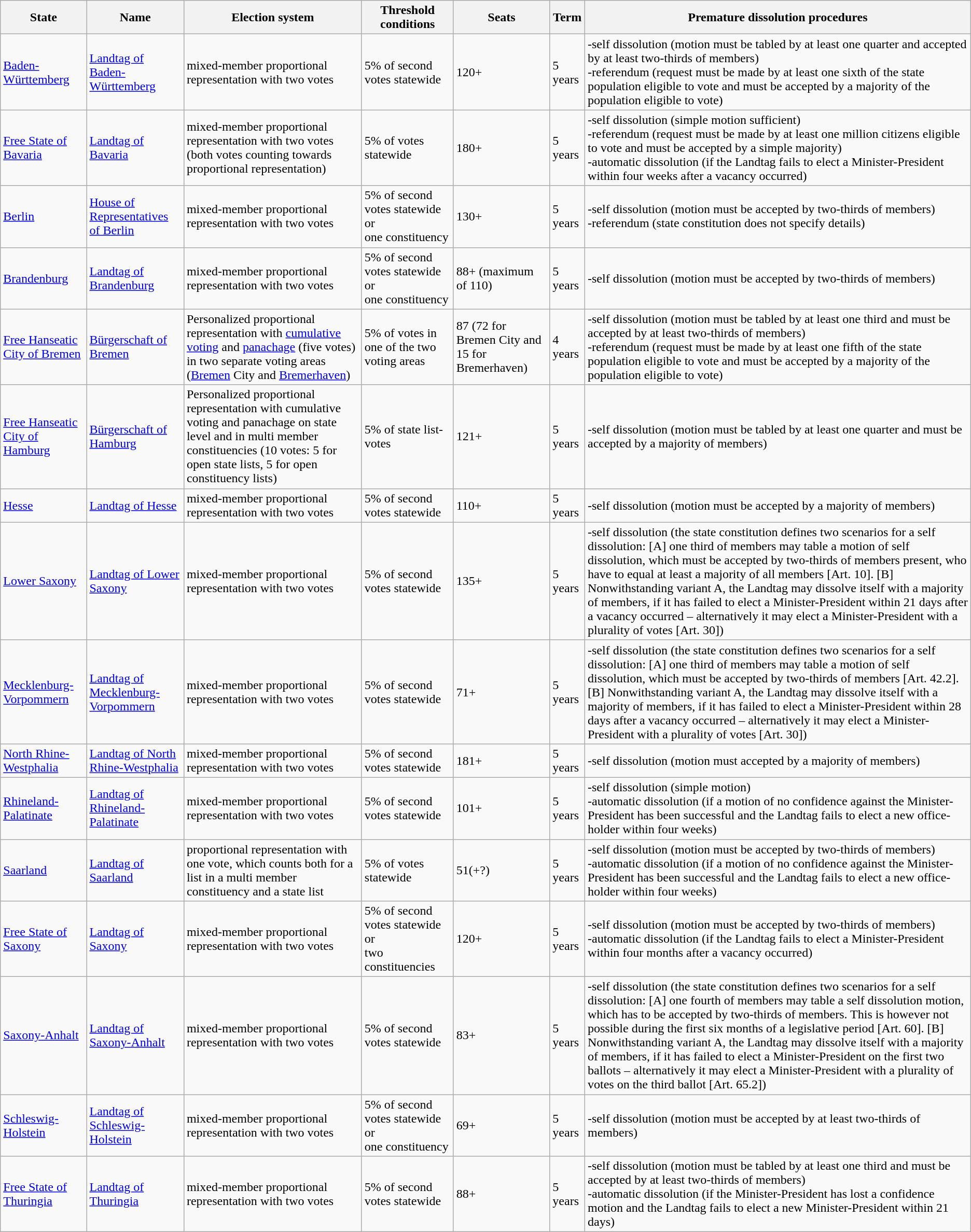<table class="wikitable" style="text-align:left">
<tr>
<th>State</th>
<th>Name</th>
<th>Election system</th>
<th>Threshold conditions</th>
<th>Seats</th>
<th>Term</th>
<th>Premature dissolution procedures</th>
</tr>
<tr>
<td><a href='#'>Baden-Württemberg</a></td>
<td><a href='#'>Landtag of Baden-Württemberg</a></td>
<td>mixed-member proportional representation with two votes</td>
<td>5% of second votes statewide</td>
<td>120+</td>
<td>5 years</td>
<td>-self dissolution (motion must be tabled by at least one quarter and accepted by at least two-thirds of members) <br> -referendum (request must be made by at least one sixth of the state population eligible to vote and must be accepted by a majority of the population eligible to vote)</td>
</tr>
<tr>
<td><a href='#'>Free State of Bavaria</a></td>
<td><a href='#'>Landtag of Bavaria</a></td>
<td>mixed-member proportional representation with two votes (both votes counting towards proportional representation)</td>
<td>5% of votes statewide</td>
<td>180+</td>
<td>5 years</td>
<td>-self dissolution (simple motion sufficient)<br>-referendum (request must be made by at least one million citizens eligible to vote and must be accepted by a simple majority)<br>-automatic dissolution (if the Landtag fails to elect a Minister-President within four weeks after a vacancy occurred)</td>
</tr>
<tr>
<td><a href='#'>Berlin</a></td>
<td><a href='#'>House of Representatives of Berlin</a></td>
<td>mixed-member proportional representation with two votes</td>
<td>5% of second votes statewide<br>or<br>one constituency</td>
<td>130+</td>
<td>5 years</td>
<td>-self dissolution (motion must be accepted by two-thirds of members)<br>-referendum (state constitution does not specify details)</td>
</tr>
<tr>
<td><a href='#'>Brandenburg</a></td>
<td><a href='#'>Landtag of Brandenburg</a></td>
<td>mixed-member proportional representation with two votes</td>
<td>5% of second votes statewide<br>or<br>one constituency</td>
<td>88+ (maximum of 110)</td>
<td>5 years</td>
<td>-self dissolution (motion must be accepted by two-thirds of members)</td>
</tr>
<tr>
<td><a href='#'>Free Hanseatic City of Bremen</a></td>
<td><a href='#'>Bürgerschaft of Bremen</a></td>
<td>Personalized proportional representation with <a href='#'>cumulative voting</a> and <a href='#'>panachage</a> (five votes) in two separate voting areas (<a href='#'>Bremen</a> City and <a href='#'>Bremerhaven</a>)</td>
<td>5% of votes in one of the two voting areas</td>
<td>87 (72 for Bremen City and 15 for Bremerhaven)</td>
<td>4 years</td>
<td>-self dissolution (motion must be tabled by at least one third and must be accepted by at least two-thirds of members)<br>-referendum (request must be made by at least one fifth of the state population eligible to vote and must be accepted by a majority of the population eligible to vote)</td>
</tr>
<tr>
<td><a href='#'>Free Hanseatic City of Hamburg</a></td>
<td><a href='#'>Bürgerschaft of Hamburg</a></td>
<td>Personalized proportional representation with cumulative voting and panachage on state level and in multi member constituencies (10 votes: 5 for open state lists, 5 for open constituency lists)</td>
<td>5% of state list-votes</td>
<td>121+</td>
<td>5 years</td>
<td>-self dissolution (motion must be tabled by at least one quarter and must be accepted by a majority of members)</td>
</tr>
<tr>
<td><a href='#'>Hesse</a></td>
<td><a href='#'>Landtag of Hesse</a></td>
<td>mixed-member proportional representation with two votes</td>
<td>5% of second votes statewide</td>
<td>110+</td>
<td>5 years</td>
<td>-self dissolution (motion must be accepted by a majority of members)</td>
</tr>
<tr>
<td><a href='#'>Lower Saxony</a></td>
<td><a href='#'>Landtag of Lower Saxony</a></td>
<td>mixed-member proportional representation with two votes</td>
<td>5% of second votes statewide</td>
<td>135+</td>
<td>5 years</td>
<td>-self dissolution (the state constitution defines two scenarios for a self dissolution: [A] one third of members may table a motion of self dissolution, which must be accepted by two-thirds of members present, who have to equal at least a majority of all members [Art. 10]. [B] Nonwithstanding variant A, the Landtag may dissolve itself with a majority of members, if it has failed to elect a Minister-President within 21 days after a vacancy occurred – alternatively it may elect a Minister-President with a plurality of votes [Art. 30])</td>
</tr>
<tr>
<td><a href='#'>Mecklenburg-Vorpommern</a></td>
<td><a href='#'>Landtag of Mecklenburg-Vorpommern</a></td>
<td>mixed-member proportional representation with two votes</td>
<td>5% of second votes statewide</td>
<td>71+</td>
<td>5 years</td>
<td>-self dissolution (the state constitution defines two scenarios for a self dissolution: [A] one third of members may table a motion of self dissolution, which must be accepted by two-thirds of members [Art. 42.2]. [B] Nonwithstanding variant A, the Landtag may dissolve itself with a majority of members, if it has failed to elect a Minister-President within 28 days after a vacancy occurred – alternatively it may elect a Minister-President with a plurality of votes [Art. 30])</td>
</tr>
<tr>
<td><a href='#'>North Rhine-Westphalia</a></td>
<td><a href='#'>Landtag of North Rhine-Westphalia</a></td>
<td>mixed-member proportional representation with two votes</td>
<td>5% of second votes statewide</td>
<td>181+</td>
<td>5 years</td>
<td>-self dissolution (motion must accepted by a majority of members)</td>
</tr>
<tr>
<td><a href='#'>Rhineland-Palatinate</a></td>
<td><a href='#'>Landtag of Rhineland-Palatinate</a></td>
<td>mixed-member proportional representation with two votes</td>
<td>5% of second votes statewide</td>
<td>101+</td>
<td>5 years</td>
<td>-self dissolution (simple motion)<br>-automatic dissolution (if a motion of no confidence against the Minister-President has been successful and the Landtag fails to elect a new office-holder within four weeks)</td>
</tr>
<tr>
<td><a href='#'>Saarland</a></td>
<td><a href='#'>Landtag of Saarland</a></td>
<td>proportional representation with one vote, which counts both for a list in a multi member constituency and a state list</td>
<td>5% of votes statewide</td>
<td>51(+?)</td>
<td>5 years</td>
<td>-self dissolution (motion must be accepted by two-thirds of members)<br>-automatic dissolution (if a motion of no confidence against the Minister-President has been successful and the Landtag fails to elect a new office-holder within four weeks)</td>
</tr>
<tr>
<td><a href='#'>Free State of Saxony</a></td>
<td><a href='#'>Landtag of Saxony</a></td>
<td>mixed-member proportional representation with two votes</td>
<td>5% of second votes statewide<br>or<br>two constituencies</td>
<td>120+</td>
<td>5 years</td>
<td>-self dissolution (motion must be accepted by two-thirds of members)<br>-automatic dissolution (if the Landtag fails to elect a Minister-President within four months after a vacancy occurred)</td>
</tr>
<tr>
<td><a href='#'>Saxony-Anhalt</a></td>
<td><a href='#'>Landtag of Saxony-Anhalt</a></td>
<td>mixed-member proportional representation with two votes</td>
<td>5% of second votes statewide</td>
<td>83+</td>
<td>5 years</td>
<td>-self dissolution (the state constitution defines two scenarios for a self dissolution: [A] one fourth of members may table a self dissolution motion, which has to be accepted by two-thirds of members. This is however not possible during the first six months of a legislative period [Art. 60]. [B] Nonwithstanding variant A, the Landtag may dissolve itself with a majority of members, if it has failed to elect a Minister-President on the first two ballots – alternatively it may elect a Minister-President with a plurality of votes on the third ballot [Art. 65.2])</td>
</tr>
<tr>
<td><a href='#'>Schleswig-Holstein</a></td>
<td><a href='#'>Landtag of Schleswig-Holstein</a></td>
<td>mixed-member proportional representation with two votes</td>
<td>5% of second votes statewide<br>or<br>one constituency</td>
<td>69+</td>
<td>5 years</td>
<td>-self dissolution (motion must be accepted by at least two-thirds of members)</td>
</tr>
<tr>
<td><a href='#'>Free State of Thuringia</a></td>
<td><a href='#'>Landtag of Thuringia</a></td>
<td>mixed-member proportional representation with two votes</td>
<td>5% of second votes statewide</td>
<td>88+</td>
<td>5 years</td>
<td>-self dissolution (motion must be tabled by at least one third and must be accepted by at least two-thirds of members)<br>-automatic dissolution (if the Minister-President has lost a confidence motion and the Landtag fails to elect a new Minister-President within 21 days)</td>
</tr>
</table>
